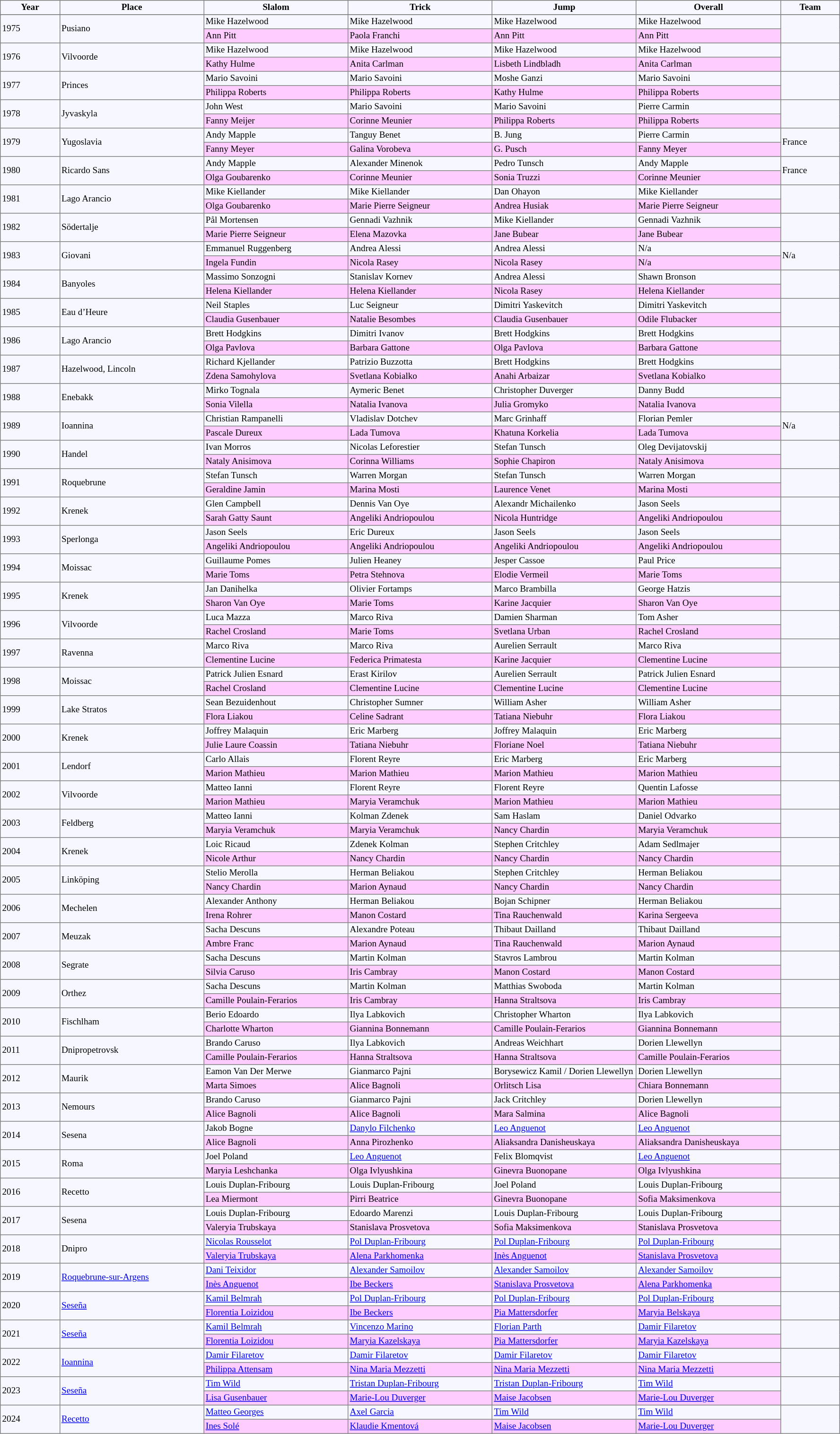<table bgcolor="#f7f8ff" cellpadding="2" cellspacing="0" border="1" style="font-size: 80%; border: gray solid 1px; border-collapse: collapse;">
<tr>
<th width="7%">Year</th>
<th width="17%">Place</th>
<th width="17%">Slalom</th>
<th width="17%">Trick</th>
<th width="17%">Jump</th>
<th width="17%">Overall</th>
<th width="7%">Team</th>
</tr>
<tr>
</tr>
<tr>
</tr>
<tr>
<td rowspan="2">1975</td>
<td rowspan="2">Pusiano<br></td>
<td>Mike Hazelwood<br></td>
<td>Mike Hazelwood<br></td>
<td>Mike Hazelwood<br></td>
<td>Mike Hazelwood<br></td>
<td rowspan="2"></td>
</tr>
<tr>
<td bgcolor="#ffccff">Ann Pitt<br></td>
<td bgcolor="#ffccff">Paola Franchi<br></td>
<td bgcolor="#ffccff">Ann Pitt<br></td>
<td bgcolor="#ffccff">Ann Pitt<br></td>
</tr>
<tr>
<td rowspan="2">1976</td>
<td rowspan="2">Vilvoorde<br></td>
<td>Mike Hazelwood<br></td>
<td>Mike Hazelwood<br></td>
<td>Mike Hazelwood<br></td>
<td>Mike Hazelwood<br></td>
<td rowspan="2"></td>
</tr>
<tr>
<td bgcolor="#ffccff">Kathy Hulme<br></td>
<td bgcolor="#ffccff">Anita Carlman<br></td>
<td bgcolor="#ffccff">Lisbeth Lindbladh<br></td>
<td bgcolor="#ffccff">Anita Carlman<br></td>
</tr>
<tr>
<td rowspan="2">1977</td>
<td rowspan="2">Princes<br></td>
<td>Mario Savoini<br></td>
<td>Mario Savoini<br></td>
<td>Moshe Ganzi<br></td>
<td>Mario Savoini<br></td>
<td rowspan="2"></td>
</tr>
<tr>
<td bgcolor="#ffccff">Philippa Roberts<br></td>
<td bgcolor="#ffccff">Philippa Roberts<br></td>
<td bgcolor="#ffccff">Kathy Hulme<br></td>
<td bgcolor="#ffccff">Philippa Roberts<br></td>
</tr>
<tr>
<td rowspan="2">1978</td>
<td rowspan="2">Jyvaskyla<br></td>
<td>John West<br></td>
<td>Mario Savoini<br></td>
<td>Mario Savoini<br></td>
<td>Pierre Carmin<br></td>
<td rowspan="2"></td>
</tr>
<tr>
<td bgcolor="#ffccff">Fanny Meijer<br></td>
<td bgcolor="#ffccff">Corinne Meunier<br></td>
<td bgcolor="#ffccff">Philippa Roberts<br></td>
<td bgcolor="#ffccff">Philippa Roberts<br></td>
</tr>
<tr>
<td rowspan="2">1979</td>
<td rowspan="2">Yugoslavia<br></td>
<td>Andy Mapple<br></td>
<td>Tanguy Benet<br></td>
<td>B. Jung<br></td>
<td>Pierre Carmin<br></td>
<td rowspan="2">France<br></td>
</tr>
<tr>
<td bgcolor="#ffccff">Fanny Meyer<br></td>
<td bgcolor="#ffccff">Galina Vorobeva<br></td>
<td bgcolor="#ffccff">G. Pusch</td>
<td bgcolor="#ffccff">Fanny Meyer<br></td>
</tr>
<tr>
<td rowspan="2">1980</td>
<td rowspan="2">Ricardo Sans<br></td>
<td>Andy Mapple<br></td>
<td>Alexander Minenok<br></td>
<td>Pedro Tunsch<br></td>
<td>Andy Mapple<br></td>
<td rowspan="2">France<br></td>
</tr>
<tr>
<td bgcolor="#ffccff">Olga Goubarenko<br></td>
<td bgcolor="#ffccff">Corinne Meunier<br></td>
<td bgcolor="#ffccff">Sonia Truzzi<br></td>
<td bgcolor="#ffccff">Corinne Meunier<br></td>
</tr>
<tr>
<td rowspan="2">1981</td>
<td rowspan="2">Lago Arancio<br></td>
<td>Mike Kiellander<br></td>
<td>Mike Kiellander<br></td>
<td>Dan Ohayon<br></td>
<td>Mike Kiellander<br></td>
<td rowspan="2"></td>
</tr>
<tr>
<td bgcolor="#ffccff">Olga Goubarenko<br></td>
<td bgcolor="#ffccff">Marie Pierre Seigneur<br></td>
<td bgcolor="#ffccff">Andrea Husiak<br></td>
<td bgcolor="#ffccff">Marie Pierre Seigneur<br></td>
</tr>
<tr>
<td rowspan="2">1982</td>
<td rowspan="2">Södertalje<br></td>
<td>Pål Mortensen<br></td>
<td>Gennadi Vazhnik<br></td>
<td>Mike Kiellander<br></td>
<td>Gennadi Vazhnik<br></td>
<td rowspan="2"></td>
</tr>
<tr>
<td bgcolor="#ffccff">Marie Pierre Seigneur<br></td>
<td bgcolor="#ffccff">Elena Mazovka<br></td>
<td bgcolor="#ffccff">Jane Bubear<br></td>
<td bgcolor="#ffccff">Jane Bubear<br></td>
</tr>
<tr>
<td rowspan="2">1983</td>
<td rowspan="2">Giovani<br></td>
<td>Emmanuel Ruggenberg<br></td>
<td>Andrea Alessi<br></td>
<td>Andrea Alessi<br></td>
<td>N/a</td>
<td rowspan="2">N/a</td>
</tr>
<tr>
<td bgcolor="#ffccff">Ingela Fundin<br></td>
<td bgcolor="#ffccff">Nicola Rasey<br></td>
<td bgcolor="#ffccff">Nicola Rasey<br></td>
<td bgcolor="#ffccff">N/a</td>
</tr>
<tr>
<td rowspan="2">1984</td>
<td rowspan="2">Banyoles<br></td>
<td>Massimo Sonzogni<br></td>
<td>Stanislav Kornev<br></td>
<td>Andrea Alessi<br></td>
<td>Shawn Bronson<br></td>
<td rowspan="2"></td>
</tr>
<tr>
<td bgcolor="#ffccff">Helena Kiellander<br></td>
<td bgcolor="#ffccff">Helena Kiellander<br></td>
<td bgcolor="#ffccff">Nicola Rasey<br></td>
<td bgcolor="#ffccff">Helena Kiellander<br></td>
</tr>
<tr>
<td rowspan="2">1985</td>
<td rowspan="2">Eau d’Heure<br></td>
<td>Neil Staples<br></td>
<td>Luc Seigneur<br></td>
<td>Dimitri Yaskevitch<br></td>
<td>Dimitri Yaskevitch<br></td>
<td rowspan="2"></td>
</tr>
<tr>
<td bgcolor="#ffccff">Claudia Gusenbauer<br></td>
<td bgcolor="#ffccff">Natalie Besombes<br></td>
<td bgcolor="#ffccff">Claudia Gusenbauer<br></td>
<td bgcolor="#ffccff">Odile Flubacker<br></td>
</tr>
<tr>
<td rowspan="2">1986</td>
<td rowspan="2">Lago Arancio<br></td>
<td>Brett Hodgkins<br></td>
<td>Dimitri Ivanov<br></td>
<td>Brett Hodgkins<br></td>
<td>Brett Hodgkins<br></td>
<td rowspan="2"></td>
</tr>
<tr>
<td bgcolor="#ffccff">Olga Pavlova<br></td>
<td bgcolor="#ffccff">Barbara Gattone<br></td>
<td bgcolor="#ffccff">Olga Pavlova<br></td>
<td bgcolor="#ffccff">Barbara Gattone<br></td>
</tr>
<tr>
<td rowspan="2">1987</td>
<td rowspan="2">Hazelwood, Lincoln<br></td>
<td>Richard Kjellander<br></td>
<td>Patrizio Buzzotta<br></td>
<td>Brett Hodgkins<br></td>
<td>Brett Hodgkins<br></td>
<td rowspan="2"></td>
</tr>
<tr>
<td bgcolor="#ffccff">Zdena Samohylova<br></td>
<td bgcolor="#ffccff">Svetlana Kobialko<br></td>
<td bgcolor="#ffccff">Anahi Arbaizar<br></td>
<td bgcolor="#ffccff">Svetlana Kobialko<br></td>
</tr>
<tr>
<td rowspan="2">1988</td>
<td rowspan="2">Enebakk<br></td>
<td>Mirko Tognala<br></td>
<td>Aymeric Benet<br></td>
<td>Christopher Duverger<br></td>
<td>Danny Budd<br></td>
<td rowspan="2"></td>
</tr>
<tr>
<td bgcolor="#ffccff">Sonia Vilella<br></td>
<td bgcolor="#ffccff">Natalia Ivanova<br></td>
<td bgcolor="#ffccff">Julia Gromyko<br></td>
<td bgcolor="#ffccff">Natalia Ivanova<br></td>
</tr>
<tr>
<td rowspan="2">1989</td>
<td rowspan="2">Ioannina<br></td>
<td>Christian Rampanelli<br></td>
<td>Vladislav Dotchev<br></td>
<td>Marc Grinhaff<br></td>
<td>Florian Pemler<br></td>
<td rowspan="2">N/a</td>
</tr>
<tr>
<td bgcolor="#ffccff">Pascale Dureux<br></td>
<td bgcolor="#ffccff">Lada Tumova<br></td>
<td bgcolor="#ffccff">Khatuna Korkelia<br></td>
<td bgcolor="#ffccff">Lada Tumova<br></td>
</tr>
<tr>
<td rowspan="2">1990</td>
<td rowspan="2">Handel<br></td>
<td>Ivan Morros<br></td>
<td>Nicolas Leforestier<br></td>
<td>Stefan Tunsch<br></td>
<td>Oleg Devijatovskij<br></td>
<td rowspan="2"></td>
</tr>
<tr>
<td bgcolor="#ffccff">Nataly Anisimova<br></td>
<td bgcolor="#ffccff">Corinna Williams<br></td>
<td bgcolor="#ffccff">Sophie Chapiron<br></td>
<td bgcolor="#ffccff">Nataly Anisimova<br></td>
</tr>
<tr>
<td rowspan="2">1991</td>
<td rowspan="2">Roquebrune<br></td>
<td>Stefan Tunsch<br></td>
<td>Warren Morgan<br></td>
<td>Stefan Tunsch<br></td>
<td>Warren Morgan<br></td>
<td rowspan="2"></td>
</tr>
<tr>
<td bgcolor="#ffccff">Geraldine Jamin<br></td>
<td bgcolor="#ffccff">Marina Mosti<br></td>
<td bgcolor="#ffccff">Laurence Venet<br></td>
<td bgcolor="#ffccff">Marina Mosti<br></td>
</tr>
<tr>
<td rowspan="2">1992</td>
<td rowspan="2">Krenek<br></td>
<td>Glen Campbell<br></td>
<td>Dennis Van Oye<br></td>
<td>Alexandr Michailenko<br></td>
<td>Jason Seels<br></td>
<td rowspan="2"></td>
</tr>
<tr>
<td bgcolor="#ffccff">Sarah Gatty Saunt<br></td>
<td bgcolor="#ffccff">Angeliki Andriopoulou<br></td>
<td bgcolor="#ffccff">Nicola Huntridge<br></td>
<td bgcolor="#ffccff">Angeliki Andriopoulou<br></td>
</tr>
<tr>
<td rowspan="2">1993</td>
<td rowspan="2">Sperlonga<br></td>
<td>Jason Seels<br></td>
<td>Eric Dureux<br></td>
<td>Jason Seels<br></td>
<td>Jason Seels<br></td>
<td rowspan="2"></td>
</tr>
<tr>
<td bgcolor="#ffccff">Angeliki Andriopoulou<br></td>
<td bgcolor="#ffccff">Angeliki Andriopoulou<br></td>
<td bgcolor="#ffccff">Angeliki Andriopoulou<br></td>
<td bgcolor="#ffccff">Angeliki Andriopoulou<br></td>
</tr>
<tr>
<td rowspan="2">1994</td>
<td rowspan="2">Moissac<br></td>
<td>Guillaume Pomes<br></td>
<td>Julien Heaney<br></td>
<td>Jesper Cassoe<br></td>
<td>Paul Price<br></td>
<td rowspan="2"></td>
</tr>
<tr>
<td bgcolor="#ffccff">Marie Toms<br></td>
<td bgcolor="#ffccff">Petra Stehnova<br></td>
<td bgcolor="#ffccff">Elodie Vermeil<br></td>
<td bgcolor="#ffccff">Marie Toms<br></td>
</tr>
<tr>
<td rowspan="2">1995</td>
<td rowspan="2">Krenek<br></td>
<td>Jan Danihelka<br></td>
<td>Olivier Fortamps<br></td>
<td>Marco Brambilla<br></td>
<td>George Hatzis<br></td>
<td rowspan="2"></td>
</tr>
<tr>
<td bgcolor="#ffccff">Sharon Van Oye<br></td>
<td bgcolor="#ffccff">Marie Toms<br></td>
<td bgcolor="#ffccff">Karine Jacquier<br></td>
<td bgcolor="#ffccff">Sharon Van Oye<br></td>
</tr>
<tr>
<td rowspan="2">1996</td>
<td rowspan="2">Vilvoorde<br></td>
<td>Luca Mazza<br></td>
<td>Marco Riva<br></td>
<td>Damien Sharman<br></td>
<td>Tom Asher<br></td>
<td rowspan="2"></td>
</tr>
<tr>
<td bgcolor="#ffccff">Rachel Crosland<br></td>
<td bgcolor="#ffccff">Marie Toms<br></td>
<td bgcolor="#ffccff">Svetlana Urban<br></td>
<td bgcolor="#ffccff">Rachel Crosland<br></td>
</tr>
<tr>
<td rowspan="2">1997</td>
<td rowspan="2">Ravenna<br></td>
<td>Marco Riva<br></td>
<td>Marco Riva<br></td>
<td>Aurelien Serrault<br></td>
<td>Marco Riva<br></td>
<td rowspan="2"></td>
</tr>
<tr>
<td bgcolor="#ffccff">Clementine Lucine<br></td>
<td bgcolor="#ffccff">Federica Primatesta<br></td>
<td bgcolor="#ffccff">Karine Jacquier<br></td>
<td bgcolor="#ffccff">Clementine Lucine<br></td>
</tr>
<tr>
<td rowspan="2">1998</td>
<td rowspan="2">Moissac<br></td>
<td>Patrick Julien Esnard<br></td>
<td>Erast Kirilov<br></td>
<td>Aurelien Serrault<br></td>
<td>Patrick Julien Esnard<br></td>
<td rowspan="2"></td>
</tr>
<tr>
<td bgcolor="#ffccff">Rachel Crosland<br></td>
<td bgcolor="#ffccff">Clementine Lucine<br></td>
<td bgcolor="#ffccff">Clementine Lucine<br></td>
<td bgcolor="#ffccff">Clementine Lucine<br></td>
</tr>
<tr>
<td rowspan="2">1999</td>
<td rowspan="2">Lake Stratos<br></td>
<td>Sean Bezuidenhout<br></td>
<td>Christopher Sumner<br></td>
<td>William Asher<br></td>
<td>William Asher<br></td>
<td rowspan="2"></td>
</tr>
<tr>
<td bgcolor="#ffccff">Flora Liakou<br></td>
<td bgcolor="#ffccff">Celine Sadrant<br></td>
<td bgcolor="#ffccff">Tatiana Niebuhr<br></td>
<td bgcolor="#ffccff">Flora Liakou<br></td>
</tr>
<tr>
<td rowspan="2">2000</td>
<td rowspan="2">Krenek<br></td>
<td>Joffrey Malaquin<br></td>
<td>Eric Marberg<br></td>
<td>Joffrey Malaquin<br></td>
<td>Eric Marberg<br></td>
<td rowspan="2"></td>
</tr>
<tr>
<td bgcolor="#ffccff">Julie Laure Coassin<br></td>
<td bgcolor="#ffccff">Tatiana Niebuhr<br></td>
<td bgcolor="#ffccff">Floriane Noel<br></td>
<td bgcolor="#ffccff">Tatiana Niebuhr<br></td>
</tr>
<tr>
<td rowspan="2">2001</td>
<td rowspan="2">Lendorf<br></td>
<td>Carlo Allais<br></td>
<td>Florent Reyre<br></td>
<td>Eric Marberg<br></td>
<td>Eric Marberg<br></td>
<td rowspan="2"></td>
</tr>
<tr>
<td bgcolor="#ffccff">Marion Mathieu<br></td>
<td bgcolor="#ffccff">Marion Mathieu<br></td>
<td bgcolor="#ffccff">Marion Mathieu<br></td>
<td bgcolor="#ffccff">Marion Mathieu<br></td>
</tr>
<tr>
<td rowspan="2">2002</td>
<td rowspan="2">Vilvoorde<br></td>
<td>Matteo Ianni<br></td>
<td>Florent Reyre<br></td>
<td>Florent Reyre<br></td>
<td>Quentin Lafosse<br></td>
<td rowspan="2"></td>
</tr>
<tr>
<td bgcolor="#ffccff">Marion Mathieu<br></td>
<td bgcolor="#ffccff">Maryia Veramchuk<br></td>
<td bgcolor="#ffccff">Marion Mathieu<br></td>
<td bgcolor="#ffccff">Marion Mathieu<br></td>
</tr>
<tr>
<td rowspan="2">2003</td>
<td rowspan="2">Feldberg<br></td>
<td>Matteo Ianni<br></td>
<td>Kolman Zdenek<br></td>
<td>Sam Haslam<br></td>
<td>Daniel Odvarko<br></td>
<td rowspan="2"></td>
</tr>
<tr>
<td bgcolor="#ffccff">Maryia Veramchuk<br></td>
<td bgcolor="#ffccff">Maryia Veramchuk<br></td>
<td bgcolor="#ffccff">Nancy Chardin<br></td>
<td bgcolor="#ffccff">Maryia Veramchuk<br></td>
</tr>
<tr>
<td rowspan="2">2004</td>
<td rowspan="2">Krenek<br></td>
<td>Loic Ricaud<br></td>
<td>Zdenek Kolman<br></td>
<td>Stephen Critchley<br></td>
<td>Adam Sedlmajer<br></td>
<td rowspan="2"></td>
</tr>
<tr>
<td bgcolor="#ffccff">Nicole Arthur<br></td>
<td bgcolor="#ffccff">Nancy  Chardin<br></td>
<td bgcolor="#ffccff">Nancy  Chardin<br></td>
<td bgcolor="#ffccff">Nancy  Chardin<br></td>
</tr>
<tr>
<td rowspan="2">2005</td>
<td rowspan="2">Linköping<br></td>
<td>Stelio Merolla<br></td>
<td>Herman Beliakou<br></td>
<td>Stephen Critchley<br></td>
<td>Herman Beliakou<br></td>
<td rowspan="2"></td>
</tr>
<tr>
<td bgcolor="#ffccff">Nancy Chardin<br></td>
<td bgcolor="#ffccff">Marion Aynaud<br></td>
<td bgcolor="#ffccff">Nancy Chardin<br></td>
<td bgcolor="#ffccff">Nancy Chardin<br></td>
</tr>
<tr>
<td rowspan="2">2006</td>
<td rowspan="2">Mechelen<br></td>
<td>Alexander Anthony<br></td>
<td>Herman Beliakou<br></td>
<td>Bojan Schipner<br></td>
<td>Herman Beliakou<br></td>
<td rowspan="2"></td>
</tr>
<tr>
<td bgcolor="#ffccff">Irena Rohrer<br></td>
<td bgcolor="#ffccff">Manon Costard<br></td>
<td bgcolor="#ffccff">Tina Rauchenwald<br></td>
<td bgcolor="#ffccff">Karina Sergeeva<br></td>
</tr>
<tr>
<td rowspan="2">2007</td>
<td rowspan="2">Meuzak<br></td>
<td>Sacha Descuns<br></td>
<td>Alexandre Poteau<br></td>
<td>Thibaut Dailland<br></td>
<td>Thibaut Dailland<br></td>
<td rowspan="2"></td>
</tr>
<tr>
<td bgcolor="#ffccff">Ambre Franc<br></td>
<td bgcolor="#ffccff">Marion Aynaud<br></td>
<td bgcolor="#ffccff">Tina Rauchenwald<br></td>
<td bgcolor="#ffccff">Marion Aynaud<br></td>
</tr>
<tr>
<td rowspan="2">2008</td>
<td rowspan="2">Segrate<br></td>
<td>Sacha Descuns<br></td>
<td>Martin Kolman<br></td>
<td>Stavros Lambrou<br></td>
<td>Martin Kolman<br></td>
<td rowspan="2"></td>
</tr>
<tr>
<td bgcolor="#ffccff">Silvia Caruso<br></td>
<td bgcolor="#ffccff">Iris Cambray<br></td>
<td bgcolor="#ffccff">Manon Costard<br></td>
<td bgcolor="#ffccff">Manon Costard<br></td>
</tr>
<tr>
<td rowspan="2">2009</td>
<td rowspan="2">Orthez<br></td>
<td>Sacha Descuns<br></td>
<td>Martin Kolman<br></td>
<td>Matthias Swoboda<br></td>
<td>Martin Kolman<br></td>
<td rowspan="2"></td>
</tr>
<tr>
<td bgcolor="#ffccff">Camille Poulain-Ferarios<br></td>
<td bgcolor="#ffccff">Iris Cambray<br></td>
<td bgcolor="#ffccff">Hanna Straltsova<br></td>
<td bgcolor="#ffccff">Iris Cambray<br></td>
</tr>
<tr>
<td rowspan="2">2010</td>
<td rowspan="2">Fischlham<br></td>
<td>Berio Edoardo<br></td>
<td>Ilya Labkovich<br></td>
<td>Christopher Wharton<br></td>
<td>Ilya Labkovich<br></td>
<td rowspan="2"></td>
</tr>
<tr>
<td bgcolor="#ffccff">Charlotte Wharton<br></td>
<td bgcolor="#ffccff">Giannina Bonnemann<br></td>
<td bgcolor="#ffccff">Camille Poulain-Ferarios<br></td>
<td bgcolor="#ffccff">Giannina Bonnemann<br></td>
</tr>
<tr>
<td rowspan="2">2011</td>
<td rowspan="2">Dnipropetrovsk<br></td>
<td>Brando Caruso<br></td>
<td>Ilya Labkovich<br></td>
<td>Andreas Weichhart<br></td>
<td>Dorien Llewellyn<br></td>
<td rowspan="2"></td>
</tr>
<tr>
<td bgcolor="#ffccff">Camille Poulain-Ferarios<br></td>
<td bgcolor="#ffccff">Hanna Straltsova<br></td>
<td bgcolor="#ffccff">Hanna Straltsova<br></td>
<td bgcolor="#ffccff">Camille Poulain-Ferarios<br></td>
</tr>
<tr>
<td rowspan="2">2012</td>
<td rowspan="2">Maurik<br></td>
<td>Eamon Van Der Merwe<br></td>
<td>Gianmarco Pajni<br></td>
<td>Borysewicz Kamil / Dorien Llewellyn<br></td>
<td>Dorien Llewellyn<br></td>
<td rowspan="2"></td>
</tr>
<tr>
<td bgcolor="#ffccff">Marta Simoes<br></td>
<td bgcolor="#ffccff">Alice Bagnoli<br></td>
<td bgcolor="#ffccff">Orlitsch Lisa<br></td>
<td bgcolor="#ffccff">Chiara Bonnemann<br></td>
</tr>
<tr>
<td rowspan="2">2013</td>
<td rowspan="2">Nemours<br></td>
<td>Brando Caruso<br></td>
<td>Gianmarco Pajni<br></td>
<td>Jack Critchley<br></td>
<td>Dorien Llewellyn<br></td>
<td rowspan="2"></td>
</tr>
<tr>
<td bgcolor="#ffccff">Alice Bagnoli<br></td>
<td bgcolor="#ffccff">Alice Bagnoli<br></td>
<td bgcolor="#ffccff">Mara Salmina<br></td>
<td bgcolor="#ffccff">Alice Bagnoli<br></td>
</tr>
<tr>
<td rowspan="2">2014</td>
<td rowspan="2">Sesena<br></td>
<td>Jakob Bogne<br></td>
<td><a href='#'>Danylo Filchenko</a><br></td>
<td><a href='#'>Leo Anguenot</a><br></td>
<td><a href='#'>Leo Anguenot</a><br></td>
<td rowspan="2"></td>
</tr>
<tr>
<td bgcolor="#ffccff">Alice Bagnoli<br></td>
<td bgcolor="#ffccff">Anna Pirozhenko<br></td>
<td bgcolor="#ffccff">Aliaksandra Danisheuskaya<br></td>
<td bgcolor="#ffccff">Aliaksandra Danisheuskaya<br></td>
</tr>
<tr>
<td rowspan="2">2015</td>
<td rowspan="2">Roma<br></td>
<td>Joel Poland<br></td>
<td><a href='#'>Leo Anguenot</a><br></td>
<td>Felix Blomqvist<br></td>
<td><a href='#'>Leo Anguenot</a><br></td>
<td rowspan="2"></td>
</tr>
<tr>
<td bgcolor="#ffccff">Maryia Leshchanka<br></td>
<td bgcolor="#ffccff">Olga Ivlyushkina<br></td>
<td bgcolor="#ffccff">Ginevra Buonopane<br></td>
<td bgcolor="#ffccff">Olga Ivlyushkina<br></td>
</tr>
<tr>
<td rowspan="2">2016</td>
<td rowspan="2">Recetto<br></td>
<td>Louis Duplan-Fribourg<br></td>
<td>Louis Duplan-Fribourg<br></td>
<td>Joel Poland<br></td>
<td>Louis Duplan-Fribourg<br></td>
<td rowspan="2"></td>
</tr>
<tr>
<td bgcolor="#ffccff">Lea Miermont<br></td>
<td bgcolor="#ffccff">Pirri Beatrice<br></td>
<td bgcolor="#ffccff">Ginevra Buonopane<br></td>
<td bgcolor="#ffccff">Sofia Maksimenkova<br></td>
</tr>
<tr>
<td rowspan="2">2017</td>
<td rowspan="2">Sesena<br></td>
<td>Louis Duplan-Fribourg<br></td>
<td>Edoardo Marenzi<br></td>
<td>Louis Duplan-Fribourg<br></td>
<td>Louis Duplan-Fribourg<br></td>
<td rowspan="2"></td>
</tr>
<tr>
<td bgcolor="#ffccff">Valeryia Trubskaya<br></td>
<td bgcolor="#ffccff">Stanislava Prosvetova<br></td>
<td bgcolor="#ffccff">Sofia Maksimenkova<br></td>
<td bgcolor="#ffccff">Stanislava Prosvetova<br></td>
</tr>
<tr>
<td rowspan="2">2018</td>
<td rowspan="2">Dnipro<br></td>
<td><a href='#'>Nicolas Rousselot</a><br></td>
<td><a href='#'>Pol Duplan-Fribourg</a><br></td>
<td><a href='#'>Pol Duplan-Fribourg</a><br></td>
<td><a href='#'>Pol Duplan-Fribourg</a><br></td>
<td rowspan="2"></td>
</tr>
<tr>
<td bgcolor="#ffccff"><a href='#'>Valeryia Trubskaya</a><br></td>
<td bgcolor="#ffccff"><a href='#'>Alena Parkhomenka</a><br></td>
<td bgcolor="#ffccff"><a href='#'>Inès Anguenot</a><br></td>
<td bgcolor="#ffccff"><a href='#'>Stanislava Prosvetova</a><br></td>
</tr>
<tr>
<td rowspan="2">2019</td>
<td rowspan="2"><a href='#'>Roquebrune-sur-Argens</a><br></td>
<td><a href='#'>Dani Teixidor</a><br></td>
<td><a href='#'>Alexander Samoilov</a><br></td>
<td><a href='#'>Alexander Samoilov</a><br></td>
<td><a href='#'>Alexander Samoilov</a><br></td>
<td rowspan="2"></td>
</tr>
<tr>
<td bgcolor="#ffccff"><a href='#'>Inès Anguenot</a><br></td>
<td bgcolor="#ffccff"><a href='#'>Ibe Beckers</a><br></td>
<td bgcolor="#ffccff"><a href='#'>Stanislava Prosvetova</a><br></td>
<td bgcolor="#ffccff"><a href='#'>Alena Parkhomenka</a><br></td>
</tr>
<tr>
<td rowspan="2">2020</td>
<td rowspan="2"><a href='#'>Seseña</a><br></td>
<td><a href='#'>Kamil Belmrah</a><br></td>
<td><a href='#'>Pol Duplan-Fribourg</a><br></td>
<td><a href='#'>Pol Duplan-Fribourg</a><br></td>
<td><a href='#'>Pol Duplan-Fribourg</a><br></td>
<td rowspan="2"></td>
</tr>
<tr>
<td bgcolor="#ffccff"><a href='#'>Florentia Loizidou</a><br></td>
<td bgcolor="#ffccff"><a href='#'>Ibe Beckers</a><br></td>
<td bgcolor="#ffccff"><a href='#'>Pia Mattersdorfer</a><br></td>
<td bgcolor="#ffccff"><a href='#'>Maryia Belskaya</a><br></td>
</tr>
<tr>
<td rowspan="2">2021</td>
<td rowspan="2"><a href='#'>Seseña</a><br></td>
<td><a href='#'>Kamil Belmrah</a><br></td>
<td><a href='#'>Vincenzo Marino</a><br></td>
<td><a href='#'>Florian Parth</a><br></td>
<td><a href='#'>Damir Filaretov</a><br></td>
<td rowspan="2"></td>
</tr>
<tr>
<td bgcolor="#ffccff"><a href='#'>Florentia Loizidou</a><br></td>
<td bgcolor="#ffccff"><a href='#'>Maryia Kazelskaya</a><br></td>
<td bgcolor="#ffccff"><a href='#'>Pia Mattersdorfer</a><br></td>
<td bgcolor="#ffccff"><a href='#'>Maryia Kazelskaya</a><br></td>
</tr>
<tr>
<td rowspan="2">2022</td>
<td rowspan="2"><a href='#'>Ioannina</a><br></td>
<td><a href='#'>Damir Filaretov</a><br></td>
<td><a href='#'>Damir Filaretov</a><br></td>
<td><a href='#'>Damir Filaretov</a><br></td>
<td><a href='#'>Damir Filaretov</a><br></td>
<td rowspan="2"></td>
</tr>
<tr>
<td bgcolor="#ffccff"><a href='#'>Philippa Attensam</a><br></td>
<td bgcolor="#ffccff"><a href='#'>Nina Maria Mezzetti</a><br></td>
<td bgcolor="#ffccff"><a href='#'>Nina Maria Mezzetti</a><br></td>
<td bgcolor="#ffccff"><a href='#'>Nina Maria Mezzetti</a><br></td>
</tr>
<tr>
<td rowspan="2">2023</td>
<td rowspan="2"><a href='#'>Seseña</a><br></td>
<td><a href='#'>Tim Wild</a><br></td>
<td><a href='#'>Tristan Duplan-Fribourg</a><br></td>
<td><a href='#'>Tristan Duplan-Fribourg</a><br></td>
<td><a href='#'>Tim Wild</a><br></td>
<td rowspan="2"></td>
</tr>
<tr>
<td bgcolor="#ffccff"><a href='#'>Lisa Gusenbauer</a><br></td>
<td bgcolor="#ffccff"><a href='#'>Marie-Lou Duverger</a><br></td>
<td bgcolor="#ffccff"><a href='#'>Maise Jacobsen</a><br></td>
<td bgcolor="#ffccff"><a href='#'>Marie-Lou Duverger</a><br></td>
</tr>
<tr>
<td rowspan="2">2024</td>
<td rowspan="2"><a href='#'>Recetto</a><br></td>
<td><a href='#'>Matteo Georges</a><br></td>
<td><a href='#'>Axel Garcia</a><br></td>
<td><a href='#'>Tim Wild</a><br></td>
<td><a href='#'>Tim Wild</a><br></td>
<td rowspan="2"></td>
</tr>
<tr>
<td bgcolor="#ffccff"><a href='#'>Ines Solé</a><br></td>
<td bgcolor="#ffccff"><a href='#'>Klaudie Kmentová</a><br></td>
<td bgcolor="#ffccff"><a href='#'>Maise Jacobsen</a><br></td>
<td bgcolor="#ffccff"><a href='#'>Marie-Lou Duverger</a><br></td>
</tr>
</table>
